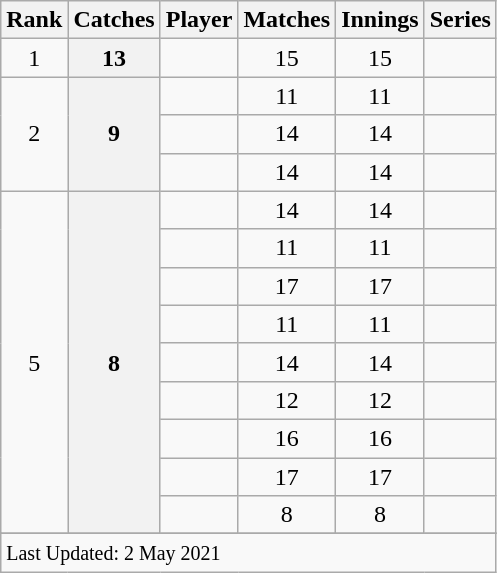<table class="wikitable">
<tr>
<th>Rank</th>
<th>Catches</th>
<th>Player</th>
<th>Matches</th>
<th>Innings</th>
<th>Series</th>
</tr>
<tr>
<td align=center>1</td>
<th scope=row style=text-align:center;>13</th>
<td></td>
<td align=center>15</td>
<td align=center>15</td>
<td></td>
</tr>
<tr>
<td align=center rowspan=3>2</td>
<th scope=row style=text-align:center; rowspan=3>9</th>
<td></td>
<td align=center>11</td>
<td align=center>11</td>
<td></td>
</tr>
<tr>
<td></td>
<td align=center>14</td>
<td align=center>14</td>
<td></td>
</tr>
<tr>
<td></td>
<td align=center>14</td>
<td align=center>14</td>
<td></td>
</tr>
<tr>
<td align=center rowspan=9>5</td>
<th scope=row style=text-align:center; rowspan=9>8</th>
<td></td>
<td align=center>14</td>
<td align=center>14</td>
<td></td>
</tr>
<tr>
<td></td>
<td align=center>11</td>
<td align=center>11</td>
<td></td>
</tr>
<tr>
<td></td>
<td align=center>17</td>
<td align=center>17</td>
<td></td>
</tr>
<tr>
<td></td>
<td align=center>11</td>
<td align=center>11</td>
<td></td>
</tr>
<tr>
<td></td>
<td align=center>14</td>
<td align=center>14</td>
<td></td>
</tr>
<tr>
<td></td>
<td align=center>12</td>
<td align=center>12</td>
<td></td>
</tr>
<tr>
<td></td>
<td align=center>16</td>
<td align=center>16</td>
<td></td>
</tr>
<tr>
<td></td>
<td align=center>17</td>
<td align=center>17</td>
<td></td>
</tr>
<tr>
<td></td>
<td align=center>8</td>
<td align=center>8</td>
<td></td>
</tr>
<tr>
</tr>
<tr class=sortbottom>
<td colspan=6><small>Last Updated: 2 May 2021</small></td>
</tr>
</table>
